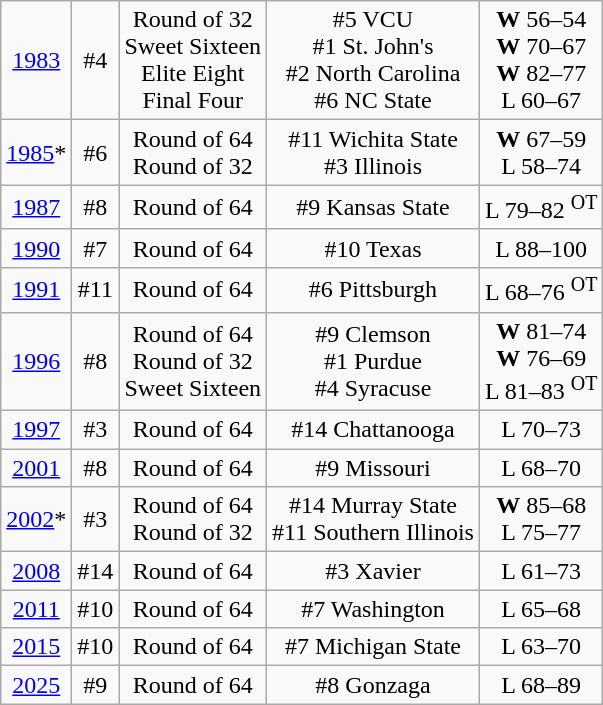<table class="wikitable">
<tr align="center">
<td><a href='#'>1983</a></td>
<td>#4</td>
<td>Round of 32<br>Sweet Sixteen<br>Elite Eight<br>Final Four</td>
<td>#5 VCU<br>#1 St. John's<br>#2 North Carolina<br>#6 NC State</td>
<td><strong>W</strong> 56–54<br><strong>W</strong> 70–67<br><strong>W</strong> 82–77<br>L 60–67</td>
</tr>
<tr align="center">
<td><a href='#'>1985</a>*</td>
<td>#6</td>
<td>Round of 64<br>Round of 32</td>
<td>#11 Wichita State<br>#3 Illinois</td>
<td><strong>W</strong> 67–59<br>L 58–74</td>
</tr>
<tr align="center">
<td><a href='#'>1987</a></td>
<td>#8</td>
<td>Round of 64</td>
<td>#9 Kansas State</td>
<td>L 79–82 <sup>OT</sup></td>
</tr>
<tr align="center">
<td><a href='#'>1990</a></td>
<td>#7</td>
<td>Round of 64</td>
<td>#10 Texas</td>
<td>L 88–100</td>
</tr>
<tr align="center">
<td><a href='#'>1991</a></td>
<td>#11</td>
<td>Round of 64</td>
<td>#6 Pittsburgh</td>
<td>L 68–76 <sup>OT</sup></td>
</tr>
<tr align="center">
<td><a href='#'>1996</a></td>
<td>#8</td>
<td>Round of 64<br>Round of 32<br>Sweet Sixteen</td>
<td>#9 Clemson<br>#1 Purdue<br>#4 Syracuse</td>
<td><strong>W</strong> 81–74<br><strong>W</strong> 76–69<br>L 81–83 <sup>OT</sup></td>
</tr>
<tr align="center">
<td><a href='#'>1997</a></td>
<td>#3</td>
<td>Round of 64</td>
<td>#14 Chattanooga</td>
<td>L 70–73</td>
</tr>
<tr align="center">
<td><a href='#'>2001</a></td>
<td>#8</td>
<td>Round of 64</td>
<td>#9 Missouri</td>
<td>L 68–70</td>
</tr>
<tr align="center">
<td><a href='#'>2002</a>*</td>
<td>#3</td>
<td>Round of 64<br>Round of 32</td>
<td>#14 Murray State<br>#11 Southern Illinois</td>
<td><strong>W</strong> 85–68<br>L 75–77</td>
</tr>
<tr align="center">
<td><a href='#'>2008</a></td>
<td>#14</td>
<td>Round of 64</td>
<td>#3 Xavier</td>
<td>L 61–73</td>
</tr>
<tr align="center">
<td><a href='#'>2011</a></td>
<td>#10</td>
<td>Round of 64</td>
<td>#7 Washington</td>
<td>L 65–68</td>
</tr>
<tr align="center">
<td><a href='#'>2015</a></td>
<td>#10</td>
<td>Round of 64</td>
<td>#7 Michigan State</td>
<td>L 63–70</td>
</tr>
<tr align="center">
<td><a href='#'>2025</a></td>
<td>#9</td>
<td>Round of 64</td>
<td>#8 Gonzaga</td>
<td>L 68–89</td>
</tr>
</table>
